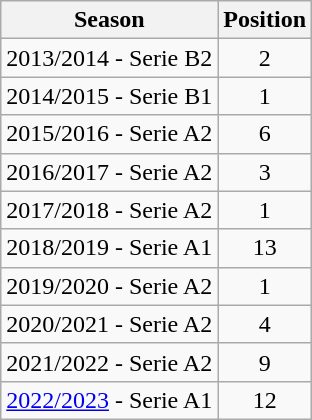<table class="wikitable" style="font-size: 100%; text-align:center">
<tr>
<th>Season</th>
<th>Position</th>
</tr>
<tr>
<td align="left">2013/2014 - Serie B2</td>
<td>2</td>
</tr>
<tr>
<td align="left">2014/2015 - Serie B1</td>
<td>1</td>
</tr>
<tr>
<td align="left">2015/2016 - Serie A2</td>
<td>6</td>
</tr>
<tr>
<td align="left">2016/2017 - Serie A2</td>
<td>3</td>
</tr>
<tr>
<td align="left">2017/2018 - Serie A2</td>
<td>1</td>
</tr>
<tr>
<td align="left">2018/2019 - Serie A1</td>
<td>13</td>
</tr>
<tr>
<td align="left">2019/2020 - Serie A2</td>
<td>1</td>
</tr>
<tr>
<td align="left">2020/2021 - Serie A2</td>
<td>4</td>
</tr>
<tr>
<td align="left">2021/2022 - Serie A2</td>
<td>9</td>
</tr>
<tr>
<td align="left"><a href='#'>2022/2023</a> - Serie A1</td>
<td>12</td>
</tr>
</table>
